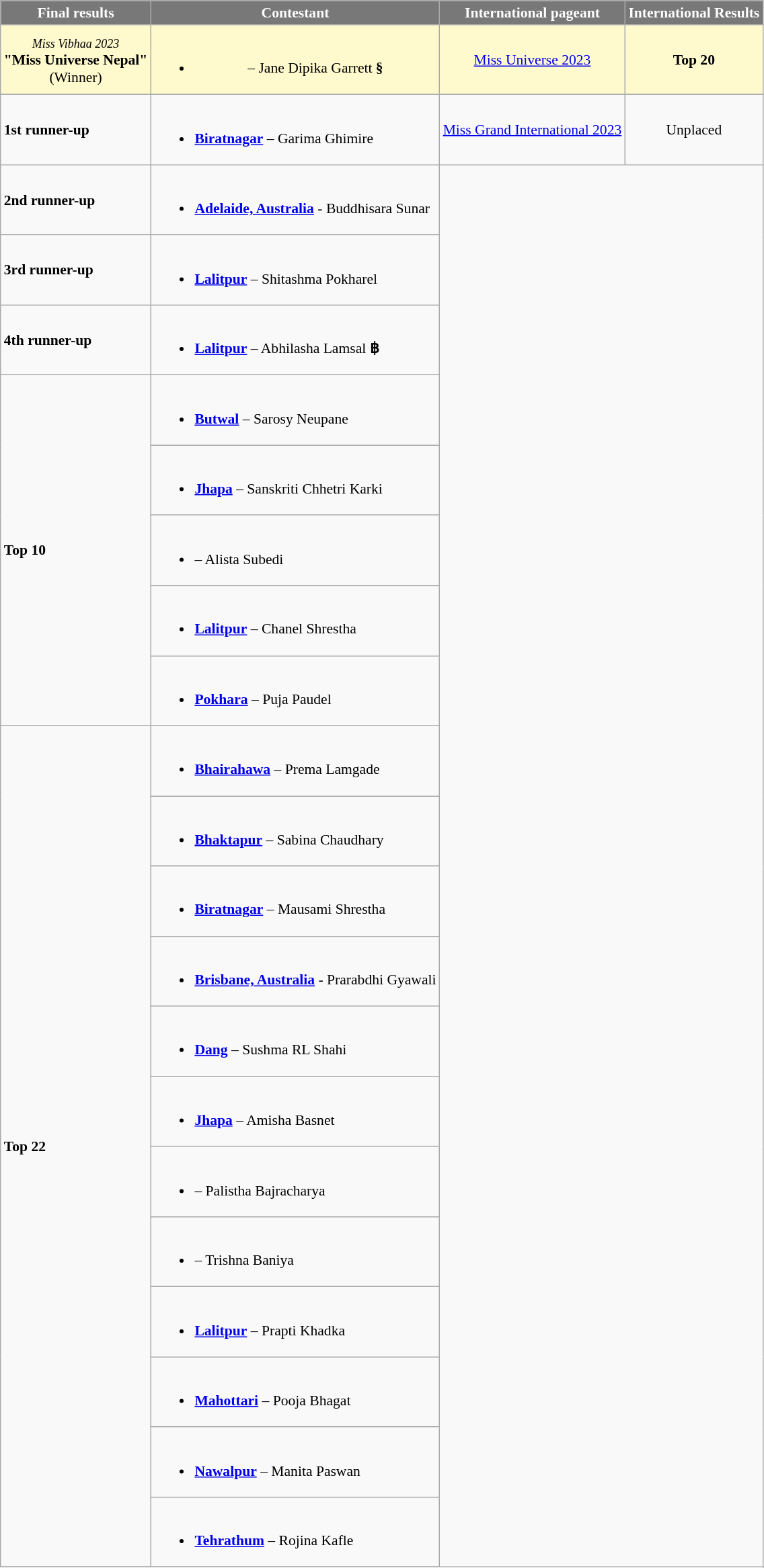<table class="wikitable sortable" style="font-size: 90%">
<tr>
<th style="background-color:#787878;color:#FFFFFF;">Final results</th>
<th style="background-color:#787878;color:#FFFFFF;">Contestant</th>
<th style="background-color:#787878;color:#FFFFFF;">International pageant</th>
<th style="background-color:#787878;color:#FFFFFF;">International Results</th>
</tr>
<tr align="center">
<td style="background:#FFFACD;"><small><em>Miss Vibhaa 2023</em></small><br><strong>"Miss Universe Nepal"</strong><br>(Winner)</td>
<td style="background:#FFFACD;"><br><ul><li><strong></strong> – Jane Dipika Garrett <strong>§</strong></li></ul></td>
<td style="background:#FFFACD; text-align:center;"><a href='#'>Miss Universe 2023</a></td>
<td style="background:#FFFACD; text-align:center;"><strong>Top 20</strong></td>
</tr>
<tr>
<td><strong>1st runner-up</strong></td>
<td><br><ul><li><strong> <a href='#'>Biratnagar</a></strong> – Garima Ghimire</li></ul></td>
<td style="text-align:center;"><a href='#'>Miss Grand International 2023</a></td>
<td style="text-align:center;">Unplaced</td>
</tr>
<tr>
<td><strong>2nd runner-up</strong></td>
<td><br><ul><li><strong> <a href='#'>Adelaide, Australia</a></strong> - Buddhisara Sunar</li></ul></td>
</tr>
<tr>
<td><strong>3rd runner-up</strong></td>
<td><br><ul><li><strong> <a href='#'>Lalitpur</a></strong> – Shitashma Pokharel</li></ul></td>
</tr>
<tr>
<td><strong>4th runner-up</strong></td>
<td><br><ul><li><strong> <a href='#'>Lalitpur</a></strong> – Abhilasha Lamsal <strong>฿</strong></li></ul></td>
</tr>
<tr>
<td rowspan="5"><strong>Top 10</strong></td>
<td><br><ul><li><strong> <a href='#'>Butwal</a></strong> – Sarosy Neupane</li></ul></td>
</tr>
<tr>
<td><br><ul><li><strong> <a href='#'>Jhapa</a></strong> – Sanskriti Chhetri Karki</li></ul></td>
</tr>
<tr>
<td><br><ul><li><strong></strong> – Alista Subedi</li></ul></td>
</tr>
<tr>
<td><br><ul><li><strong> <a href='#'>Lalitpur</a></strong> – Chanel Shrestha</li></ul></td>
</tr>
<tr>
<td><br><ul><li><strong> <a href='#'>Pokhara</a></strong> – Puja Paudel</li></ul></td>
</tr>
<tr>
<td rowspan="12"><strong>Top 22</strong></td>
<td><br><ul><li><strong> <a href='#'>Bhairahawa</a></strong> – Prema Lamgade</li></ul></td>
</tr>
<tr>
<td><br><ul><li><strong> <a href='#'>Bhaktapur</a></strong> – Sabina Chaudhary</li></ul></td>
</tr>
<tr>
<td><br><ul><li><strong> <a href='#'>Biratnagar</a></strong> – Mausami Shrestha</li></ul></td>
</tr>
<tr>
<td><br><ul><li><strong> <a href='#'>Brisbane, Australia</a></strong> - Prarabdhi Gyawali</li></ul></td>
</tr>
<tr>
<td><br><ul><li><strong> <a href='#'>Dang</a></strong> – Sushma RL Shahi</li></ul></td>
</tr>
<tr>
<td><br><ul><li><strong> <a href='#'>Jhapa</a></strong> – Amisha Basnet</li></ul></td>
</tr>
<tr>
<td><br><ul><li><strong></strong> – Palistha Bajracharya</li></ul></td>
</tr>
<tr>
<td><br><ul><li><strong></strong> – Trishna Baniya</li></ul></td>
</tr>
<tr>
<td><br><ul><li><strong> <a href='#'>Lalitpur</a></strong> – Prapti Khadka</li></ul></td>
</tr>
<tr>
<td><br><ul><li><strong> <a href='#'>Mahottari</a></strong> – Pooja Bhagat</li></ul></td>
</tr>
<tr>
<td><br><ul><li><strong> <a href='#'>Nawalpur</a></strong> – Manita Paswan</li></ul></td>
</tr>
<tr>
<td><br><ul><li><strong> <a href='#'>Tehrathum</a></strong> – Rojina Kafle</li></ul></td>
</tr>
<tr>
</tr>
</table>
